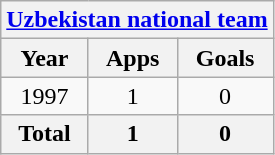<table class="wikitable" style="text-align:center">
<tr>
<th colspan=3><a href='#'>Uzbekistan national team</a></th>
</tr>
<tr>
<th>Year</th>
<th>Apps</th>
<th>Goals</th>
</tr>
<tr>
<td>1997</td>
<td>1</td>
<td>0</td>
</tr>
<tr>
<th>Total</th>
<th>1</th>
<th>0</th>
</tr>
</table>
